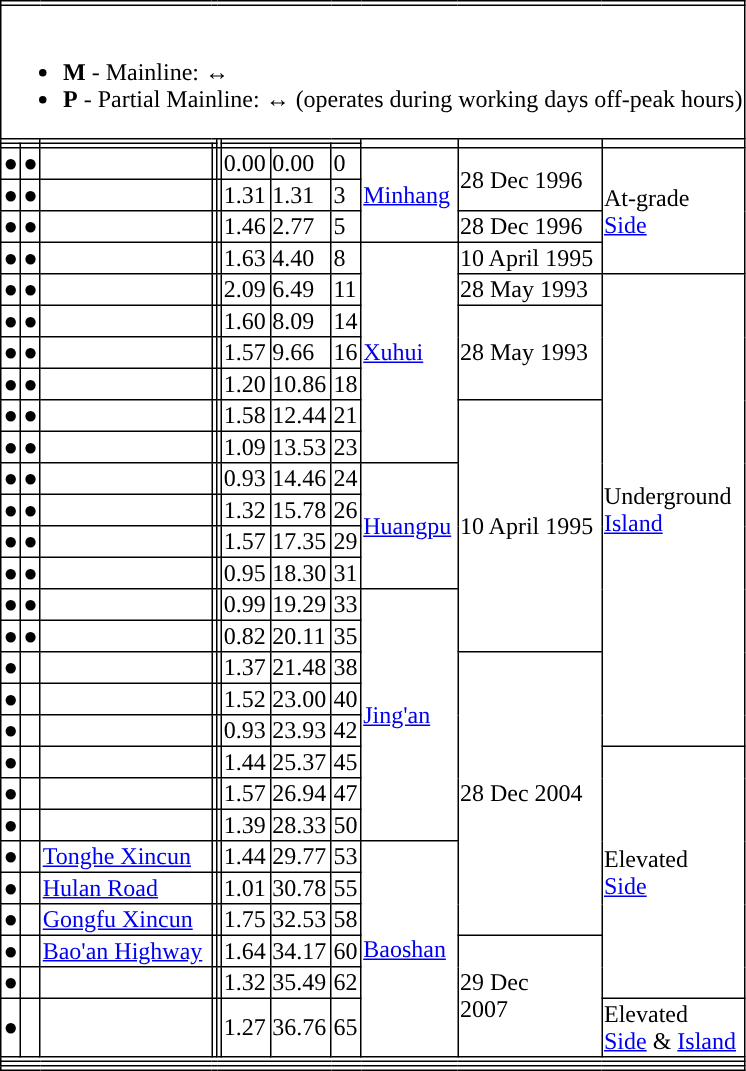<table border=1 style="border-collapse: collapse;" class="mw-collapsible">
<tr>
<th colspan="12" style="text-align: center"></th>
</tr>
<tr>
<td colspan="11" style="text-align: left"><br><ul><li><strong>M</strong> - Mainline:  ↔ </li><li><strong>P</strong> - Partial Mainline:  ↔  (operates during working days off-peak hours)</li></ul></td>
</tr>
<tr>
<th rowspan="1" colspan="2"></th>
<th colspan="2"></th>
<th rowspan="2"></th>
<th colspan="3" rowspan="1"></th>
<th rowspan="2"></th>
<th rowspan="2"></th>
<th rowspan="2"></th>
</tr>
<tr>
<th rowspan="1"></th>
<th rowspan="1"></th>
<th></th>
<th></th>
<th colspan="2"></th>
<th></th>
</tr>
<tr>
<td align="center">●</td>
<td align="center">●</td>
<td></td>
<td></td>
<td>  </td>
<td>0.00</td>
<td>0.00</td>
<td>0</td>
<td rowspan=3><a href='#'>Minhang</a></td>
<td rowspan=2>28 Dec 1996</td>
<td rowspan=4>At-grade <br><a href='#'>Side</a></td>
</tr>
<tr>
<td align="center">●</td>
<td align="center">●</td>
<td></td>
<td></td>
<td></td>
<td>1.31</td>
<td>1.31</td>
<td>3</td>
</tr>
<tr>
<td align="center">●</td>
<td align="center">●</td>
<td></td>
<td></td>
<td></td>
<td>1.46</td>
<td>2.77</td>
<td>5</td>
<td>28 Dec 1996</td>
</tr>
<tr>
<td align="center">●</td>
<td align="center">●</td>
<td></td>
<td></td>
<td></td>
<td>1.63</td>
<td>4.40</td>
<td>8</td>
<td rowspan=7><a href='#'>Xuhui</a></td>
<td>10 April 1995</td>
</tr>
<tr>
<td align="center">●</td>
<td align="center">●</td>
<td></td>
<td></td>
<td>   </td>
<td>2.09</td>
<td>6.49</td>
<td>11</td>
<td>28 May 1993</td>
<td rowspan=15>Underground <br><a href='#'>Island</a></td>
</tr>
<tr>
<td align="center">●</td>
<td align="center">●</td>
<td></td>
<td></td>
<td></td>
<td>1.60</td>
<td>8.09</td>
<td>14</td>
<td rowspan=3>28 May 1993</td>
</tr>
<tr>
<td align="center">●</td>
<td align="center">●</td>
<td></td>
<td></td>
<td></td>
<td>1.57</td>
<td>9.66</td>
<td>16</td>
</tr>
<tr>
<td align="center">●</td>
<td align="center">●</td>
<td></td>
<td></td>
<td> </td>
<td>1.20</td>
<td>10.86</td>
<td>18</td>
</tr>
<tr>
<td align="center">●</td>
<td align="center">●</td>
<td></td>
<td></td>
<td></td>
<td>1.58</td>
<td>12.44</td>
<td>21</td>
<td rowspan=8>10 April 1995</td>
</tr>
<tr>
<td align="center">●</td>
<td align="center">●</td>
<td></td>
<td></td>
<td></td>
<td>1.09</td>
<td>13.53</td>
<td>23</td>
</tr>
<tr>
<td align="center">●</td>
<td align="center">●</td>
<td></td>
<td></td>
<td> </td>
<td>0.93</td>
<td>14.46</td>
<td>24</td>
<td rowspan=4><a href='#'>Huangpu</a></td>
</tr>
<tr>
<td align="center">●</td>
<td align="center">●</td>
<td></td>
<td></td>
<td></td>
<td>1.32</td>
<td>15.78</td>
<td>26</td>
</tr>
<tr>
<td align="center">●</td>
<td align="center">●</td>
<td></td>
<td></td>
<td> </td>
<td>1.57</td>
<td>17.35</td>
<td>29</td>
</tr>
<tr>
<td align="center">●</td>
<td align="center">●</td>
<td></td>
<td></td>
<td></td>
<td>0.95</td>
<td>18.30</td>
<td>31</td>
</tr>
<tr>
<td align="center">●</td>
<td align="center">●</td>
<td></td>
<td></td>
<td> </td>
<td>0.99</td>
<td>19.29</td>
<td>33</td>
<td rowspan=8><a href='#'>Jing'an</a></td>
</tr>
<tr>
<td align="center">●</td>
<td align="center">●</td>
<td></td>
<td></td>
<td>  </td>
<td>0.82</td>
<td>20.11</td>
<td>35</td>
</tr>
<tr>
<td align="center">●</td>
<td align="center"></td>
<td></td>
<td></td>
<td></td>
<td>1.37</td>
<td>21.48</td>
<td>38</td>
<td rowspan=9>28 Dec 2004</td>
</tr>
<tr>
<td align="center">●</td>
<td align="center"></td>
<td></td>
<td></td>
<td></td>
<td>1.52</td>
<td>23.00</td>
<td>40</td>
</tr>
<tr>
<td align="center">●</td>
<td align="center"></td>
<td></td>
<td></td>
<td></td>
<td>0.93</td>
<td>23.93</td>
<td>42</td>
</tr>
<tr>
<td align="center">●</td>
<td align="center"></td>
<td></td>
<td></td>
<td></td>
<td>1.44</td>
<td>25.37</td>
<td>45</td>
<td rowspan=8>Elevated <br><a href='#'>Side</a></td>
</tr>
<tr>
<td align="center">●</td>
<td align="center"></td>
<td></td>
<td></td>
<td></td>
<td>1.57</td>
<td>26.94</td>
<td>47</td>
</tr>
<tr>
<td align="center">●</td>
<td align="center"></td>
<td></td>
<td></td>
<td></td>
<td>1.39</td>
<td>28.33</td>
<td>50</td>
</tr>
<tr>
<td align="center">●</td>
<td align="center"></td>
<td><a href='#'>Tonghe Xincun</a></td>
<td></td>
<td></td>
<td>1.44</td>
<td>29.77</td>
<td>53</td>
<td rowspan=6><a href='#'>Baoshan</a></td>
</tr>
<tr>
<td align="center">●</td>
<td align="center"></td>
<td><a href='#'>Hulan Road</a></td>
<td></td>
<td></td>
<td>1.01</td>
<td>30.78</td>
<td>55</td>
</tr>
<tr>
<td align="center">●</td>
<td align="center"></td>
<td><a href='#'>Gongfu Xincun</a></td>
<td></td>
<td></td>
<td>1.75</td>
<td>32.53</td>
<td>58</td>
</tr>
<tr>
<td align="center">●</td>
<td align="center"></td>
<td><a href='#'>Bao'an Highway</a></td>
<td></td>
<td></td>
<td>1.64</td>
<td>34.17</td>
<td>60</td>
<td rowspan=3>29 Dec<br> 2007</td>
</tr>
<tr>
<td align="center">●</td>
<td align="center"></td>
<td></td>
<td></td>
<td></td>
<td>1.32</td>
<td>35.49</td>
<td>62</td>
</tr>
<tr>
<td align="center">●</td>
<td align="center"></td>
<td></td>
<td></td>
<td></td>
<td>1.27</td>
<td>36.76</td>
<td>65</td>
<td>Elevated <br><a href='#'>Side</a> & <a href='#'>Island</a></td>
</tr>
<tr style="background: #">
<td colspan = "12"></td>
</tr>
<tr>
<td colspan="11"></td>
</tr>
<tr style="background: #">
<td colspan = "12"></td>
</tr>
</table>
